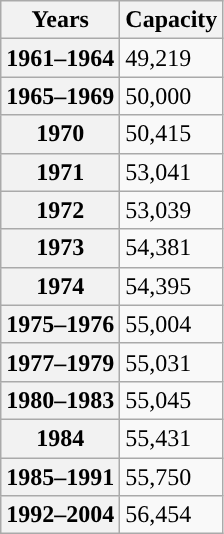<table class="wikitable">
<tr>
<th scope="row">Years</th>
<th scope="row">Capacity</th>
</tr>
<tr>
<th scope="row">1961–1964</th>
<td>49,219</td>
</tr>
<tr>
<th scope="row">1965–1969</th>
<td>50,000</td>
</tr>
<tr>
<th scope="row">1970</th>
<td>50,415</td>
</tr>
<tr>
<th scope="row">1971</th>
<td>53,041</td>
</tr>
<tr>
<th scope="row">1972</th>
<td>53,039</td>
</tr>
<tr>
<th scope="row">1973</th>
<td>54,381</td>
</tr>
<tr>
<th scope="row">1974</th>
<td>54,395</td>
</tr>
<tr>
<th scope="row">1975–1976</th>
<td>55,004</td>
</tr>
<tr>
<th scope="row">1977–1979</th>
<td>55,031</td>
</tr>
<tr>
<th scope="row">1980–1983</th>
<td>55,045</td>
</tr>
<tr>
<th scope="row">1984</th>
<td>55,431</td>
</tr>
<tr>
<th scope="row">1985–1991</th>
<td>55,750</td>
</tr>
<tr>
<th scope="row">1992–2004</th>
<td>56,454</td>
</tr>
</table>
